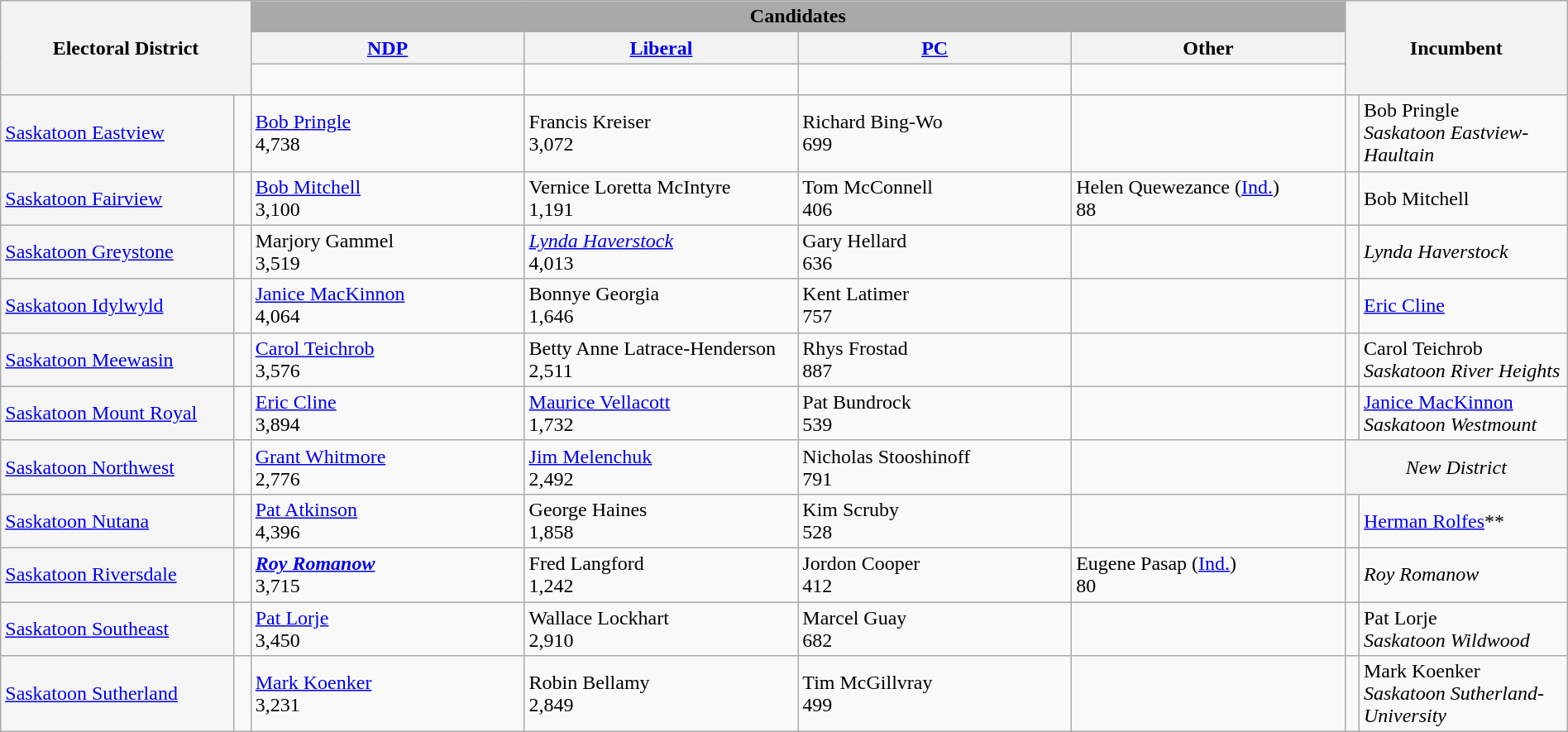<table class="wikitable" style="width:100%">
<tr>
<th style="width:16%;" style="background:darkgrey;" rowspan=3 colspan=2>Electoral District</th>
<th style="background:darkgrey;" colspan=4>Candidates</th>
<th style="width:14%;" style="background:darkgrey;" rowspan=3 colspan=2>Incumbent</th>
</tr>
<tr>
<th style="width:17.5%;"><a href='#'>NDP</a></th>
<th style="width:17.5%;"><a href='#'>Liberal</a></th>
<th style="width:17.5%;"><a href='#'>PC</a></th>
<th style="width:17.5%;">Other</th>
</tr>
<tr>
<td> </td>
<td> </td>
<td> </td>
<td> </td>
</tr>
<tr>
<td bgcolor=whitesmoke><a href='#'>Saskatoon Eastview</a></td>
<td> </td>
<td><a href='#'>Bob Pringle</a><br>4,738</td>
<td>Francis Kreiser<br>3,072</td>
<td>Richard Bing-Wo<br>699</td>
<td></td>
<td> </td>
<td>Bob Pringle<br><span><em>Saskatoon Eastview-Haultain</em></span></td>
</tr>
<tr>
<td bgcolor=whitesmoke><a href='#'>Saskatoon Fairview</a></td>
<td> </td>
<td><a href='#'>Bob Mitchell</a><br>3,100</td>
<td>Vernice Loretta McIntyre<br>1,191</td>
<td>Tom McConnell<br>406</td>
<td>Helen Quewezance (<a href='#'>Ind.</a>)<br>88</td>
<td> </td>
<td>Bob Mitchell</td>
</tr>
<tr>
<td bgcolor=whitesmoke><a href='#'>Saskatoon Greystone</a></td>
<td> </td>
<td>Marjory Gammel<br>3,519</td>
<td><em><a href='#'>Lynda Haverstock</a></em><br>4,013</td>
<td>Gary Hellard<br>636</td>
<td></td>
<td> </td>
<td><em>Lynda Haverstock</em></td>
</tr>
<tr>
<td bgcolor=whitesmoke><a href='#'>Saskatoon Idylwyld</a></td>
<td> </td>
<td><a href='#'>Janice MacKinnon</a><br>4,064</td>
<td>Bonnye Georgia<br>1,646</td>
<td>Kent Latimer<br>757</td>
<td></td>
<td> </td>
<td><a href='#'>Eric Cline</a></td>
</tr>
<tr>
<td bgcolor=whitesmoke><a href='#'>Saskatoon Meewasin</a></td>
<td> </td>
<td><a href='#'>Carol Teichrob</a><br>3,576</td>
<td>Betty Anne Latrace-Henderson<br>2,511</td>
<td>Rhys Frostad <br>887</td>
<td></td>
<td> </td>
<td>Carol Teichrob<br><span><em>Saskatoon River Heights</em></span></td>
</tr>
<tr>
<td bgcolor=whitesmoke><a href='#'>Saskatoon Mount Royal</a></td>
<td> </td>
<td><a href='#'>Eric Cline</a><br>3,894</td>
<td><a href='#'>Maurice Vellacott</a><br>1,732</td>
<td>Pat Bundrock<br>539</td>
<td></td>
<td> </td>
<td><a href='#'>Janice MacKinnon</a><br><span><em>Saskatoon Westmount</em></span></td>
</tr>
<tr>
<td bgcolor=whitesmoke><a href='#'>Saskatoon Northwest</a></td>
<td> </td>
<td><a href='#'>Grant Whitmore</a><br>2,776</td>
<td><a href='#'>Jim Melenchuk</a> <br>2,492</td>
<td>Nicholas Stooshinoff <br>791</td>
<td></td>
<td colspan=2  style="background:whitesmoke; text-align:center;"><em>New District</em></td>
</tr>
<tr>
<td bgcolor=whitesmoke><a href='#'>Saskatoon Nutana</a></td>
<td> </td>
<td><a href='#'>Pat Atkinson</a><br>4,396</td>
<td>George Haines <br>1,858</td>
<td>Kim Scruby<br>528</td>
<td></td>
<td> </td>
<td><a href='#'>Herman Rolfes</a>**</td>
</tr>
<tr>
<td bgcolor=whitesmoke><a href='#'>Saskatoon Riversdale</a></td>
<td> </td>
<td><strong><em><a href='#'>Roy Romanow</a></em></strong><br>3,715</td>
<td>Fred Langford<br>1,242</td>
<td>Jordon Cooper<br>412</td>
<td>Eugene Pasap (<a href='#'>Ind.</a>)<br>80</td>
<td> </td>
<td><em>Roy Romanow</em></td>
</tr>
<tr>
<td bgcolor=whitesmoke><a href='#'>Saskatoon Southeast</a></td>
<td> </td>
<td><a href='#'>Pat Lorje</a><br>3,450</td>
<td>Wallace Lockhart<br>2,910</td>
<td>Marcel Guay <br>682</td>
<td></td>
<td> </td>
<td>Pat Lorje<br><span><em>Saskatoon Wildwood</em></span></td>
</tr>
<tr>
<td bgcolor=whitesmoke><a href='#'>Saskatoon Sutherland</a></td>
<td> </td>
<td><a href='#'>Mark Koenker</a><br>3,231</td>
<td>Robin Bellamy<br>2,849</td>
<td>Tim McGillvray<br>499</td>
<td></td>
<td> </td>
<td>Mark Koenker<br><span><em>Saskatoon Sutherland-University</em></span></td>
</tr>
</table>
